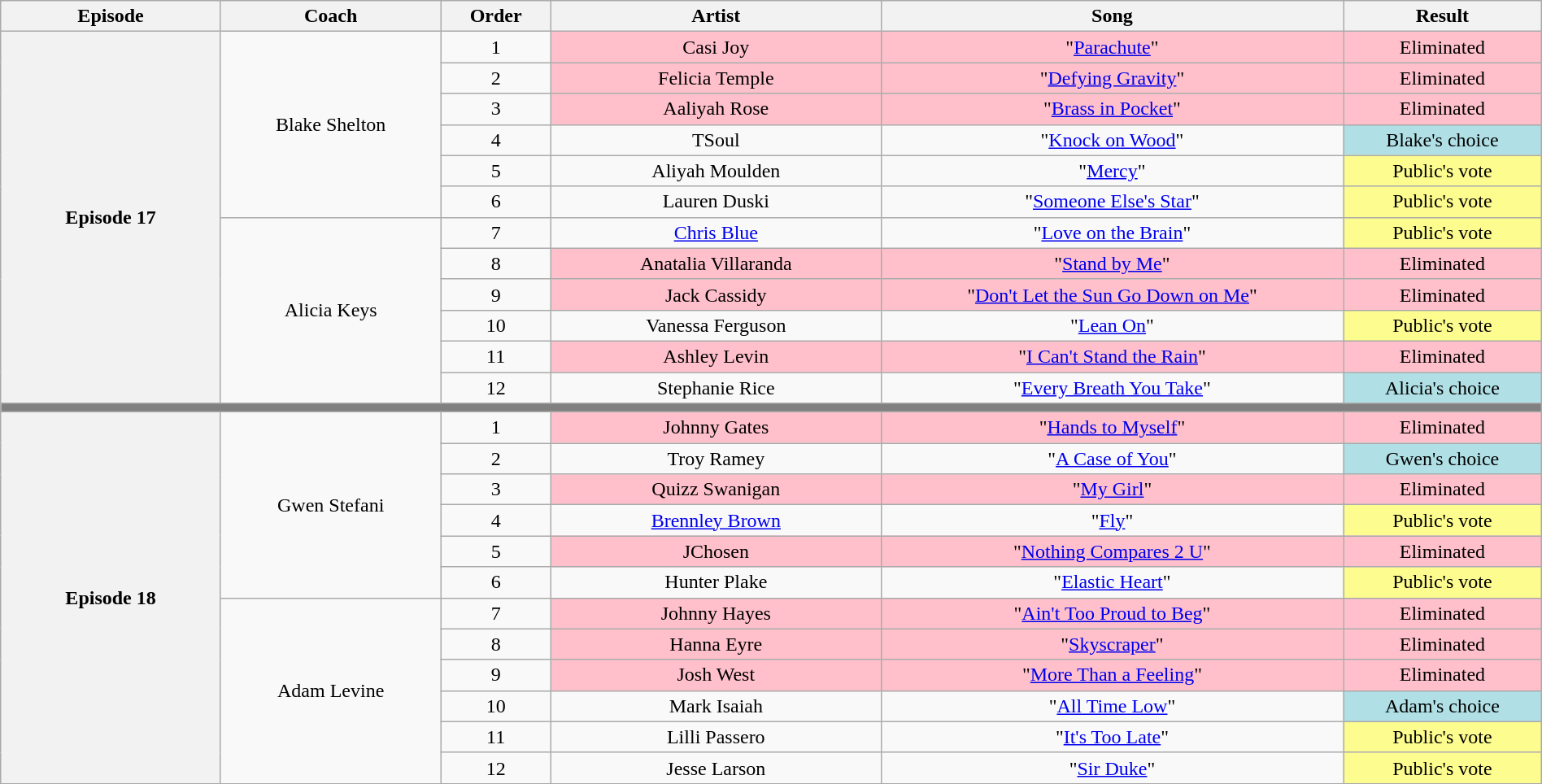<table class="wikitable" style="text-align:center; width:100%;">
<tr>
<th style="width:10%;">Episode</th>
<th style="width:10%;">Coach</th>
<th style="width:05%;">Order</th>
<th style="width:15%;">Artist</th>
<th style="width:21%;">Song</th>
<th style="width:9%;">Result</th>
</tr>
<tr>
<th rowspan="12" scope="row">Episode 17<br><small></small></th>
<td rowspan="6" scope="row">Blake Shelton</td>
<td>1</td>
<td style="background:pink;">Casi Joy</td>
<td style="background:pink;">"<a href='#'>Parachute</a>"</td>
<td style="background:pink;">Eliminated</td>
</tr>
<tr>
<td>2</td>
<td style="background:pink;">Felicia Temple</td>
<td style="background:pink;">"<a href='#'>Defying Gravity</a>"</td>
<td style="background:pink;">Eliminated</td>
</tr>
<tr>
<td>3</td>
<td style="background:pink;">Aaliyah Rose</td>
<td style="background:pink;">"<a href='#'>Brass in Pocket</a>"</td>
<td style="background:pink;">Eliminated</td>
</tr>
<tr>
<td>4</td>
<td>TSoul</td>
<td>"<a href='#'>Knock on Wood</a>"</td>
<td style="background:#B0E0E6;">Blake's choice</td>
</tr>
<tr>
<td>5</td>
<td>Aliyah Moulden</td>
<td>"<a href='#'>Mercy</a>"</td>
<td style="background:#fdfc8f;">Public's vote</td>
</tr>
<tr>
<td>6</td>
<td>Lauren Duski</td>
<td>"<a href='#'>Someone Else's Star</a>"</td>
<td style="background:#fdfc8f;">Public's vote</td>
</tr>
<tr>
<td rowspan="6" scope="row">Alicia Keys</td>
<td>7</td>
<td><a href='#'>Chris Blue</a></td>
<td>"<a href='#'>Love on the Brain</a>"</td>
<td style="background:#fdfc8f;">Public's vote</td>
</tr>
<tr>
<td>8</td>
<td style="background:pink;">Anatalia Villaranda</td>
<td style="background:pink;">"<a href='#'>Stand by Me</a>"</td>
<td style="background:pink;">Eliminated</td>
</tr>
<tr>
<td>9</td>
<td style="background:pink;">Jack Cassidy</td>
<td style="background:pink;">"<a href='#'>Don't Let the Sun Go Down on Me</a>"</td>
<td style="background:pink;">Eliminated</td>
</tr>
<tr>
<td>10</td>
<td>Vanessa Ferguson</td>
<td>"<a href='#'>Lean On</a>"</td>
<td style="background:#fdfc8f;">Public's vote</td>
</tr>
<tr>
<td>11</td>
<td style="background:pink;">Ashley Levin</td>
<td style="background:pink;">"<a href='#'>I Can't Stand the Rain</a>"</td>
<td style="background:pink;">Eliminated</td>
</tr>
<tr>
<td>12</td>
<td>Stephanie Rice</td>
<td>"<a href='#'>Every Breath You Take</a>"</td>
<td style="background:#B0E0E6;">Alicia's choice</td>
</tr>
<tr>
<th colspan="6" style="background:gray;"></th>
</tr>
<tr>
<th rowspan="12" scope="row">Episode 18<br><small></small></th>
<td rowspan="6" scope="row">Gwen Stefani</td>
<td>1</td>
<td style="background:pink;">Johnny Gates</td>
<td style="background:pink;">"<a href='#'>Hands to Myself</a>"</td>
<td style="background:pink;">Eliminated</td>
</tr>
<tr>
<td>2</td>
<td>Troy Ramey</td>
<td>"<a href='#'>A Case of You</a>"</td>
<td style="background:#B0E0E6;">Gwen's choice</td>
</tr>
<tr>
<td>3</td>
<td style="background:pink;">Quizz Swanigan</td>
<td style="background:pink;">"<a href='#'>My Girl</a>"</td>
<td style="background:pink;">Eliminated</td>
</tr>
<tr>
<td>4</td>
<td><a href='#'>Brennley Brown</a></td>
<td>"<a href='#'>Fly</a>"</td>
<td style="background:#fdfc8f;">Public's vote</td>
</tr>
<tr>
<td>5</td>
<td style="background:pink;">JChosen</td>
<td style="background:pink;">"<a href='#'>Nothing Compares 2 U</a>"</td>
<td style="background:pink;">Eliminated</td>
</tr>
<tr>
<td>6</td>
<td>Hunter Plake</td>
<td>"<a href='#'>Elastic Heart</a>"</td>
<td style="background:#fdfc8f;">Public's vote</td>
</tr>
<tr>
<td rowspan="6" scope="row">Adam Levine</td>
<td>7</td>
<td style="background:pink;">Johnny Hayes</td>
<td style="background:pink;">"<a href='#'>Ain't Too Proud to Beg</a>"</td>
<td style="background:pink;">Eliminated</td>
</tr>
<tr>
<td>8</td>
<td style="background:pink;">Hanna Eyre</td>
<td style="background:pink;">"<a href='#'>Skyscraper</a>"</td>
<td style="background:pink;">Eliminated</td>
</tr>
<tr>
<td>9</td>
<td style="background:pink;">Josh West</td>
<td style="background:pink;">"<a href='#'>More Than a Feeling</a>"</td>
<td style="background:pink;">Eliminated</td>
</tr>
<tr>
<td>10</td>
<td>Mark Isaiah</td>
<td>"<a href='#'>All Time Low</a>"</td>
<td style="background:#B0E0E6;">Adam's choice</td>
</tr>
<tr>
<td>11</td>
<td>Lilli Passero</td>
<td>"<a href='#'>It's Too Late</a>"</td>
<td style="background:#fdfc8f;">Public's vote</td>
</tr>
<tr>
<td>12</td>
<td>Jesse Larson</td>
<td>"<a href='#'>Sir Duke</a>"</td>
<td style="background:#fdfc8f;">Public's vote</td>
</tr>
<tr>
</tr>
</table>
